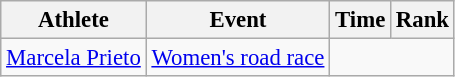<table class=wikitable style=font-size:95%;text-align:center>
<tr>
<th>Athlete</th>
<th>Event</th>
<th>Time</th>
<th>Rank</th>
</tr>
<tr align=center>
<td align=left><a href='#'>Marcela Prieto</a></td>
<td align=left><a href='#'>Women's road race</a></td>
<td colspan=2></td>
</tr>
</table>
